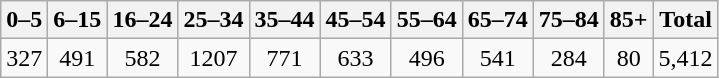<table class="wikitable" style="text-align:center">
<tr>
<th>0–5</th>
<th>6–15</th>
<th>16–24</th>
<th>25–34</th>
<th>35–44</th>
<th>45–54</th>
<th>55–64</th>
<th>65–74</th>
<th>75–84</th>
<th>85+</th>
<th>Total</th>
</tr>
<tr>
<td>327</td>
<td>491</td>
<td>582</td>
<td>1207</td>
<td>771</td>
<td>633</td>
<td>496</td>
<td>541</td>
<td>284</td>
<td>80</td>
<td>5,412</td>
</tr>
</table>
